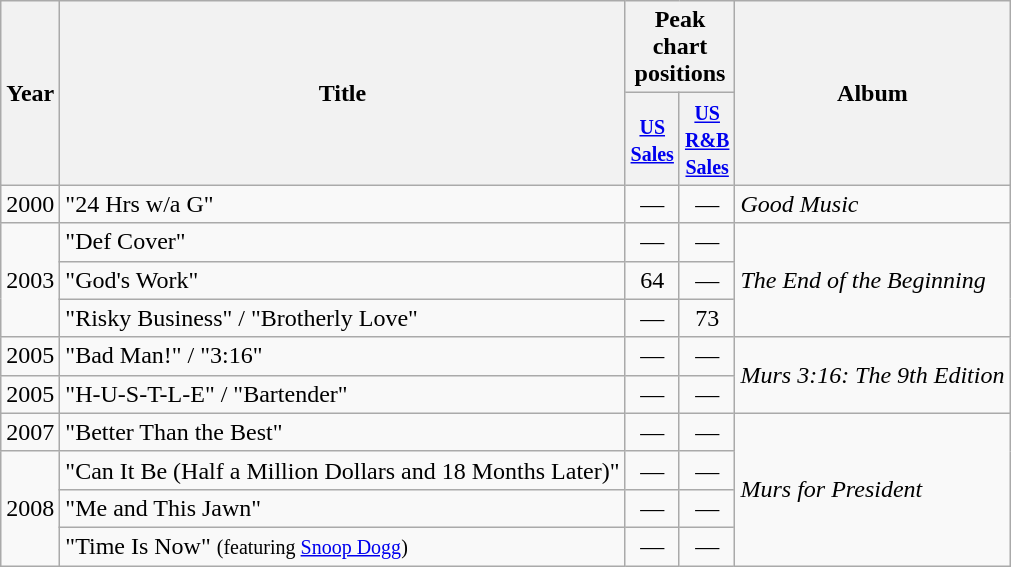<table class="wikitable">
<tr>
<th style="text-align:center;" rowspan="2">Year</th>
<th style="text-align:center;" rowspan="2">Title</th>
<th style="text-align:center;" colspan="2">Peak chart positions</th>
<th style="text-align:center;" rowspan="2">Album</th>
</tr>
<tr>
<th style="text-align:center; width:25px;"><small><a href='#'>US Sales</a></small></th>
<th style="text-align:center; width:25px;"><small><a href='#'>US R&B Sales</a></small></th>
</tr>
<tr>
<td style="text-align:center;">2000</td>
<td align=left>"24 Hrs w/a G"</td>
<td align=center>—</td>
<td align=center>—</td>
<td style="text-align:left;"><em>Good Music</em></td>
</tr>
<tr>
<td style="text-align:center;" rowspan="3">2003</td>
<td align=left>"Def Cover"</td>
<td align=center>—</td>
<td align=center>—</td>
<td style="text-align:left;" rowspan="3"><em>The End of the Beginning</em></td>
</tr>
<tr>
<td align=left>"God's Work"</td>
<td align=center>64</td>
<td align=center>—</td>
</tr>
<tr>
<td align=left>"Risky Business" / "Brotherly Love"</td>
<td align=center>—</td>
<td align=center>73</td>
</tr>
<tr>
<td align=center>2005</td>
<td align=left>"Bad Man!" / "3:16"</td>
<td align=center>—</td>
<td align=center>—</td>
<td style="text-align:left;" rowspan="2"><em>Murs 3:16: The 9th Edition</em></td>
</tr>
<tr>
<td align=center>2005</td>
<td align=left>"H-U-S-T-L-E" / "Bartender"</td>
<td align=center>—</td>
<td align=center>—</td>
</tr>
<tr>
<td align=center>2007</td>
<td align=left>"Better Than the Best"</td>
<td align=center>—</td>
<td align=center>—</td>
<td style="text-align:left;" rowspan="4"><em>Murs for President</em></td>
</tr>
<tr>
<td style="text-align:center;" rowspan="3">2008</td>
<td align=left>"Can It Be (Half a Million Dollars and 18 Months Later)"</td>
<td align=center>—</td>
<td align=center>—</td>
</tr>
<tr>
<td align=left>"Me and This Jawn"</td>
<td align=center>—</td>
<td align=center>—</td>
</tr>
<tr>
<td align=left>"Time Is Now" <small>(featuring <a href='#'>Snoop Dogg</a>)</small></td>
<td align=center>—</td>
<td align=center>—</td>
</tr>
</table>
